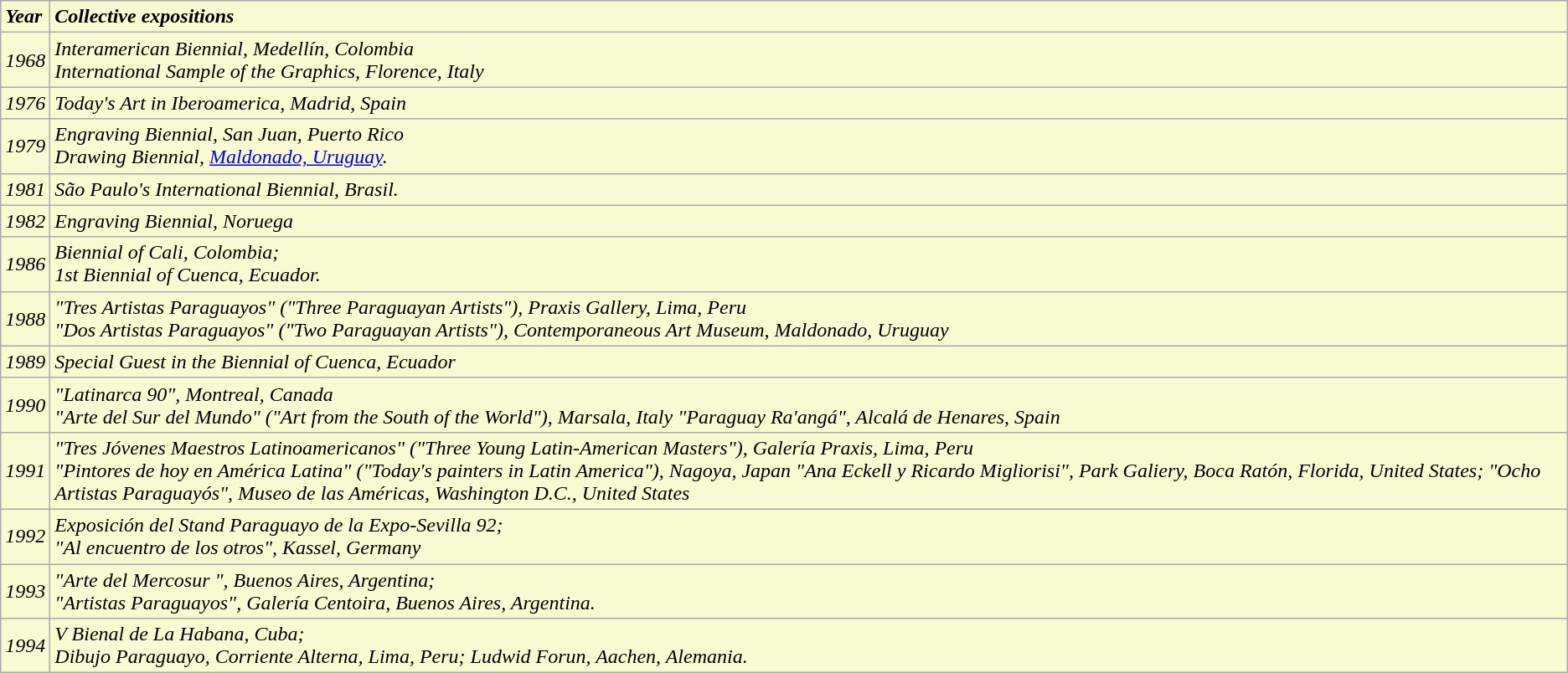<table class="wikitable sortable"  style="font-style:italic; font-size:100%; background:#FAFAD2; color:black;">
<tr>
<td><strong>Year</strong></td>
<td><strong>Collective expositions</strong></td>
</tr>
<tr ------>
<td>1968</td>
<td>Interamerican Biennial, Medellín, Colombia<br>International Sample of the Graphics, Florence, Italy</td>
</tr>
<tr ------>
<td>1976</td>
<td>Today's Art in Iberoamerica, Madrid, Spain</td>
</tr>
<tr ------>
<td>1979</td>
<td>Engraving Biennial, San Juan, Puerto Rico<br>Drawing Biennial, <a href='#'>Maldonado, Uruguay</a>.</td>
</tr>
<tr ------>
<td>1981</td>
<td>São Paulo's International Biennial, Brasil.</td>
</tr>
<tr ------>
<td>1982</td>
<td>Engraving Biennial, Noruega</td>
</tr>
<tr ------>
<td>1986</td>
<td>Biennial of Cali, Colombia;<br>1st Biennial of Cuenca, Ecuador.</td>
</tr>
<tr ------>
<td>1988</td>
<td>"Tres Artistas Paraguayos" ("Three Paraguayan Artists"), Praxis Gallery, Lima, Peru<br>"Dos Artistas Paraguayos" ("Two Paraguayan Artists"), Contemporaneous Art Museum, Maldonado, Uruguay</td>
</tr>
<tr ------>
<td>1989</td>
<td>Special Guest in the Biennial of Cuenca, Ecuador</td>
</tr>
<tr ------>
<td>1990</td>
<td>"Latinarca 90", Montreal, Canada<br>"Arte del Sur del Mundo" ("Art from the South of the World"), Marsala, Italy
"Paraguay Ra'angá", Alcalá de Henares, Spain</td>
</tr>
<tr ------>
<td>1991</td>
<td>"Tres Jóvenes Maestros Latinoamericanos" ("Three Young Latin-American Masters"), Galería Praxis, Lima, Peru<br>"Pintores de hoy en América Latina" ("Today's painters in Latin America"), Nagoya, Japan
"Ana Eckell y Ricardo Migliorisi", Park Galiery, Boca Ratón, Florida, United States;
"Ocho Artistas Paraguayós", Museo de las Américas, Washington D.C., United States</td>
</tr>
<tr ------>
<td>1992</td>
<td>Exposición del Stand Paraguayo de la Expo-Sevilla 92;<br>"Al encuentro de los otros", Kassel, Germany</td>
</tr>
<tr ------>
<td>1993</td>
<td>"Arte del Mercosur ", Buenos Aires, Argentina;<br>"Artistas Paraguayos", Galería Centoira, Buenos Aires, Argentina.</td>
</tr>
<tr ------>
<td>1994</td>
<td>V Bienal de La Habana, Cuba;<br>Dibujo Paraguayo, Corriente Alterna, Lima, Peru; Ludwid Forun, Aachen, Alemania.</td>
</tr>
</table>
